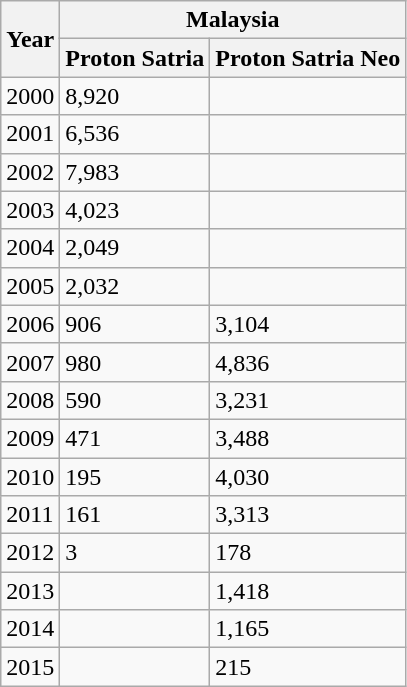<table class="wikitable">
<tr>
<th rowspan="2">Year</th>
<th colspan="2">Malaysia</th>
</tr>
<tr>
<th>Proton Satria</th>
<th>Proton Satria Neo</th>
</tr>
<tr>
<td>2000</td>
<td>8,920</td>
<td></td>
</tr>
<tr>
<td>2001</td>
<td>6,536</td>
<td></td>
</tr>
<tr>
<td>2002</td>
<td>7,983</td>
<td></td>
</tr>
<tr>
<td>2003</td>
<td>4,023</td>
<td></td>
</tr>
<tr>
<td>2004</td>
<td>2,049</td>
<td></td>
</tr>
<tr>
<td>2005</td>
<td>2,032</td>
<td></td>
</tr>
<tr>
<td>2006</td>
<td>906</td>
<td>3,104</td>
</tr>
<tr>
<td>2007</td>
<td>980</td>
<td>4,836</td>
</tr>
<tr>
<td>2008</td>
<td>590</td>
<td>3,231</td>
</tr>
<tr>
<td>2009</td>
<td>471</td>
<td>3,488</td>
</tr>
<tr>
<td>2010</td>
<td>195</td>
<td>4,030</td>
</tr>
<tr>
<td>2011</td>
<td>161</td>
<td>3,313</td>
</tr>
<tr>
<td>2012</td>
<td>3</td>
<td>178</td>
</tr>
<tr>
<td>2013</td>
<td></td>
<td>1,418</td>
</tr>
<tr>
<td>2014</td>
<td></td>
<td>1,165</td>
</tr>
<tr>
<td>2015</td>
<td></td>
<td>215</td>
</tr>
</table>
